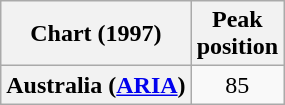<table class="wikitable plainrowheaders">
<tr>
<th scope="col">Chart (1997)</th>
<th scope="col">Peak<br>position</th>
</tr>
<tr>
<th scope="row">Australia (<a href='#'>ARIA</a>)</th>
<td style="text-align:center;">85</td>
</tr>
</table>
